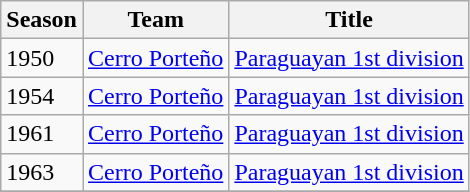<table class="wikitable">
<tr>
<th>Season</th>
<th>Team</th>
<th>Title</th>
</tr>
<tr>
<td>1950</td>
<td><a href='#'>Cerro Porteño</a></td>
<td><a href='#'>Paraguayan 1st division</a></td>
</tr>
<tr>
<td>1954</td>
<td><a href='#'>Cerro Porteño</a></td>
<td><a href='#'>Paraguayan 1st division</a></td>
</tr>
<tr>
<td>1961</td>
<td><a href='#'>Cerro Porteño</a></td>
<td><a href='#'>Paraguayan 1st division</a></td>
</tr>
<tr>
<td>1963</td>
<td><a href='#'>Cerro Porteño</a></td>
<td><a href='#'>Paraguayan 1st division</a></td>
</tr>
<tr>
</tr>
</table>
